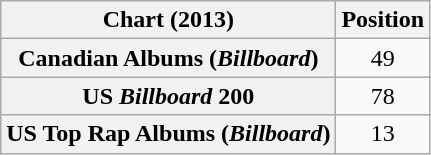<table class="wikitable sortable plainrowheaders" style="text-align:center">
<tr>
<th scope="col">Chart (2013)</th>
<th scope="col">Position</th>
</tr>
<tr>
<th scope="row">Canadian Albums (<em>Billboard</em>)</th>
<td>49</td>
</tr>
<tr>
<th scope="row">US <em>Billboard</em> 200</th>
<td>78</td>
</tr>
<tr>
<th scope="row">US Top Rap Albums (<em>Billboard</em>)</th>
<td>13</td>
</tr>
</table>
